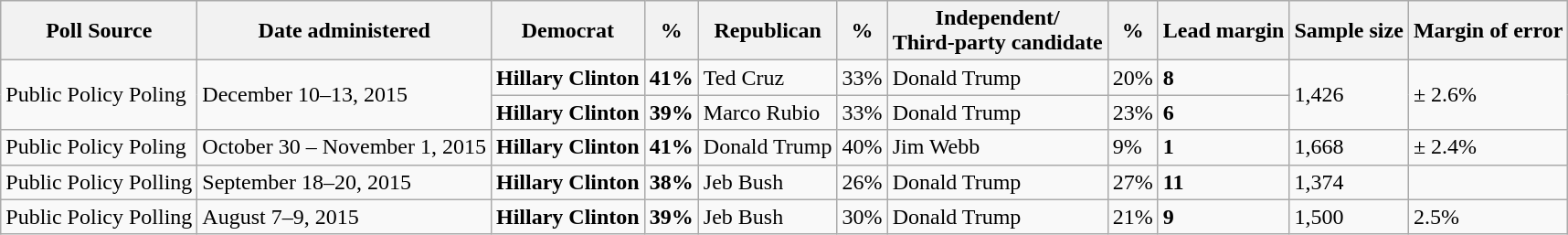<table class="wikitable">
<tr>
<th>Poll Source</th>
<th>Date administered</th>
<th>Democrat</th>
<th>%</th>
<th>Republican</th>
<th>%</th>
<th>Independent/<br>Third-party candidate</th>
<th>%</th>
<th>Lead margin</th>
<th>Sample size</th>
<th>Margin of error</th>
</tr>
<tr>
<td rowspan="2">Public Policy Poling</td>
<td rowspan="2">December 10–13, 2015</td>
<td><strong>Hillary Clinton</strong></td>
<td><strong>41%</strong></td>
<td>Ted Cruz</td>
<td>33%</td>
<td>Donald Trump</td>
<td>20%</td>
<td><strong>8</strong></td>
<td rowspan="2">1,426</td>
<td rowspan="2">± 2.6%</td>
</tr>
<tr>
<td><strong>Hillary Clinton</strong></td>
<td><strong>39%</strong></td>
<td>Marco Rubio</td>
<td>33%</td>
<td>Donald Trump</td>
<td>23%</td>
<td><strong>6</strong></td>
</tr>
<tr>
<td>Public Policy Poling</td>
<td>October 30 – November 1, 2015</td>
<td><strong>Hillary Clinton</strong></td>
<td><strong>41%</strong></td>
<td>Donald Trump</td>
<td>40%</td>
<td>Jim Webb</td>
<td>9%</td>
<td><strong>1</strong></td>
<td>1,668</td>
<td>± 2.4%</td>
</tr>
<tr>
<td>Public Policy Polling</td>
<td>September 18–20, 2015</td>
<td><strong>Hillary Clinton</strong></td>
<td><strong>38%</strong></td>
<td>Jeb Bush</td>
<td>26%</td>
<td>Donald Trump</td>
<td>27%</td>
<td><strong>11</strong></td>
<td>1,374</td>
<td></td>
</tr>
<tr>
<td>Public Policy Polling</td>
<td>August 7–9, 2015</td>
<td><strong>Hillary Clinton</strong></td>
<td><strong>39%</strong></td>
<td>Jeb Bush</td>
<td>30%</td>
<td>Donald Trump</td>
<td>21%</td>
<td><strong>9</strong></td>
<td>1,500</td>
<td>2.5%</td>
</tr>
</table>
